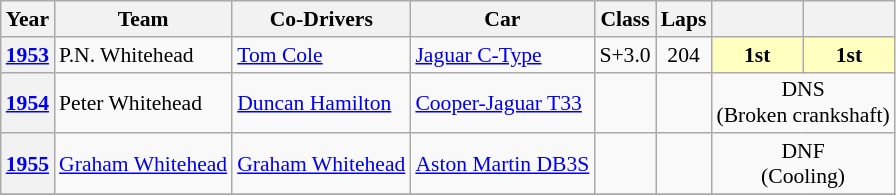<table class="wikitable" style="text-align:center; font-size:90%">
<tr>
<th>Year</th>
<th>Team</th>
<th>Co-Drivers</th>
<th>Car</th>
<th>Class</th>
<th>Laps</th>
<th></th>
<th></th>
</tr>
<tr>
<th><a href='#'>1953</a></th>
<td align="left"> P.N. Whitehead</td>
<td align="left"> <a href='#'>Tom Cole</a></td>
<td align="left"><a href='#'>Jaguar C-Type</a></td>
<td>S+3.0</td>
<td>204</td>
<td style="background:#ffffbf;"><strong>1st</strong></td>
<td style="background:#ffffbf;"><strong>1st</strong></td>
</tr>
<tr>
<th><a href='#'>1954</a></th>
<td align="left"> Peter Whitehead</td>
<td align="left"> <a href='#'>Duncan Hamilton</a></td>
<td align="left"><a href='#'>Cooper-Jaguar T33</a></td>
<td></td>
<td></td>
<td colspan=2>DNS<br>(Broken crankshaft)</td>
</tr>
<tr>
<th><a href='#'>1955</a></th>
<td align="left"> <a href='#'>Graham Whitehead</a></td>
<td align="left"> <a href='#'>Graham Whitehead</a></td>
<td align="left"><a href='#'>Aston Martin DB3S</a></td>
<td></td>
<td></td>
<td colspan=2>DNF<br>(Cooling)</td>
</tr>
<tr>
</tr>
</table>
